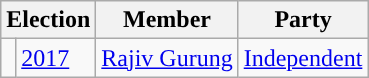<table class="wikitable">
<tr>
<th colspan="2">Election</th>
<th>Member</th>
<th>Party</th>
</tr>
<tr>
<td style="background-color:"></td>
<td><a href='#'>2017</a></td>
<td><a href='#'>Rajiv Gurung</a></td>
<td><a href='#'>Independent</a></td>
</tr>
</table>
